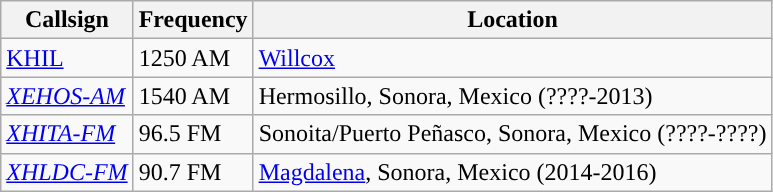<table class="wikitable">
<tr>
<th>Callsign</th>
<th>Frequency</th>
<th>Location</th>
</tr>
<tr>
<td><a href='#'>KHIL</a></td>
<td>1250 AM</td>
<td><a href='#'>Willcox</a></td>
</tr>
<tr>
<td><em><a href='#'>XEHOS-AM</a></em></td>
<td>1540 AM</td>
<td>Hermosillo, Sonora, Mexico (????-2013)</td>
</tr>
<tr>
<td><em><a href='#'>XHITA-FM</a></em></td>
<td>96.5 FM</td>
<td>Sonoita/Puerto Peñasco, Sonora, Mexico (????-????)</td>
</tr>
<tr>
<td><em><a href='#'>XHLDC-FM</a></em></td>
<td>90.7 FM</td>
<td><a href='#'>Magdalena</a>, Sonora, Mexico (2014-2016)</td>
</tr>
</table>
